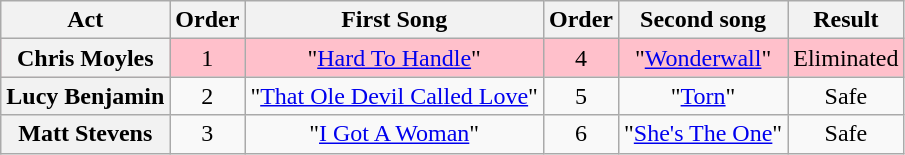<table class="wikitable plainrowheaders" style="text-align:center;">
<tr>
<th>Act</th>
<th>Order</th>
<th>First Song</th>
<th>Order</th>
<th>Second song</th>
<th>Result</th>
</tr>
<tr style="background:pink;">
<th scope="row">Chris Moyles</th>
<td>1</td>
<td>"<a href='#'>Hard To Handle</a>"</td>
<td>4</td>
<td>"<a href='#'>Wonderwall</a>"</td>
<td>Eliminated</td>
</tr>
<tr>
<th scope="row">Lucy Benjamin</th>
<td>2</td>
<td>"<a href='#'>That Ole Devil Called Love</a>"</td>
<td>5</td>
<td>"<a href='#'>Torn</a>"</td>
<td>Safe</td>
</tr>
<tr>
<th scope="row">Matt Stevens</th>
<td>3</td>
<td>"<a href='#'>I Got A Woman</a>"</td>
<td>6</td>
<td>"<a href='#'>She's The One</a>"</td>
<td>Safe</td>
</tr>
</table>
